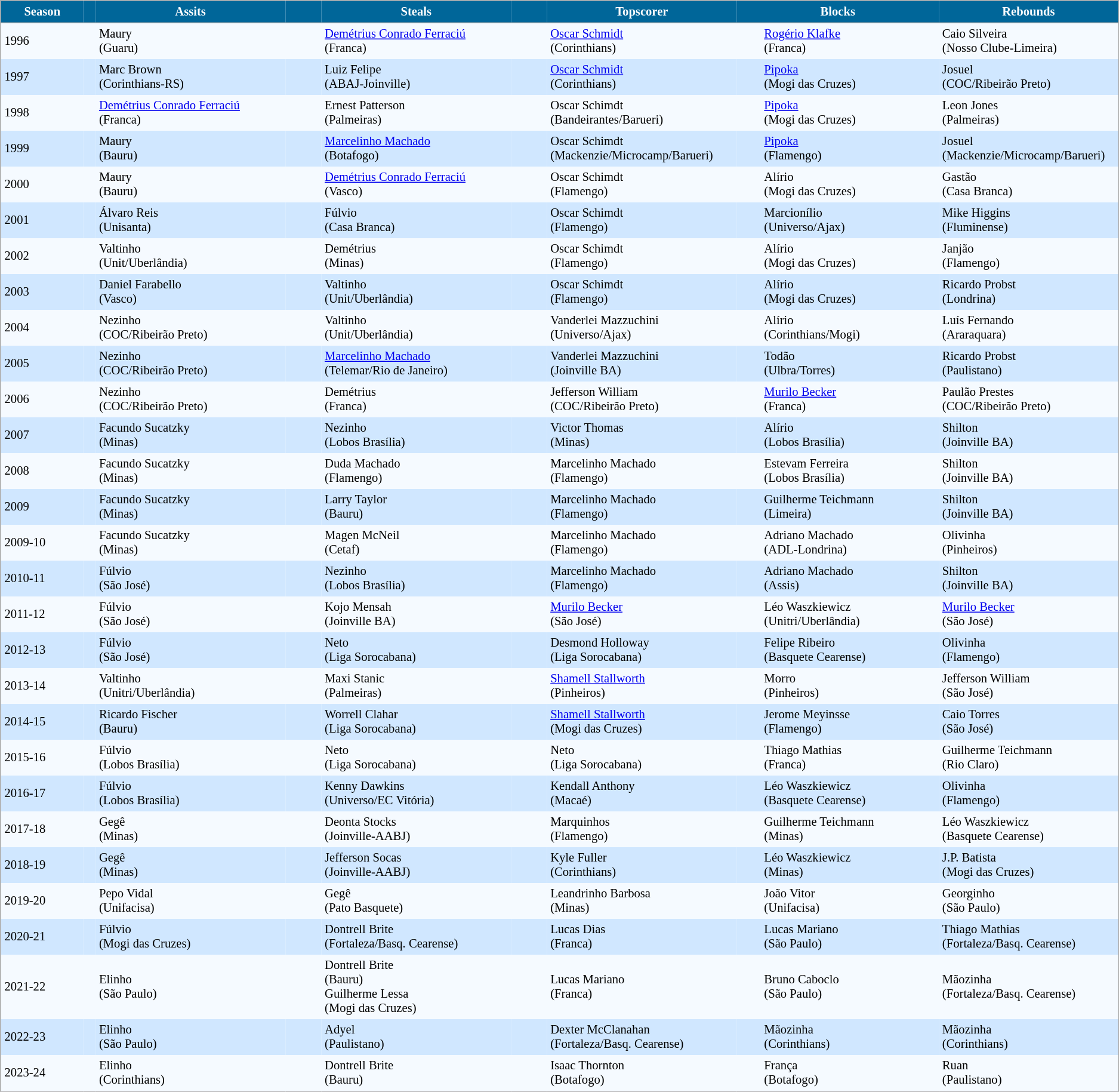<table cellpadding="4" cellspacing="0" style="margin: 0.5em 1em 0.5em 0; background: #f5faff; border: 1px #aaa solid; border-collapse: collapse; font-size: 86%;">
<tr bgcolor=#006699 style="color:white; border: 1px #aaa solid;">
<th width=7%>Season</th>
<th width=1%></th>
<th width=16%>Assits</th>
<th width=3%></th>
<th width=16%>Steals</th>
<th width=3%></th>
<th width=16%>Topscorer</th>
<th width=2%></th>
<th width=13%>Blocks</th>
<th width=2%></th>
<th width=14%>Rebounds</th>
</tr>
<tr>
<td>1996</td>
<td></td>
<td>Maury<br>(Guaru)</td>
<td></td>
<td><a href='#'>Demétrius Conrado Ferraciú</a><br>(Franca)</td>
<td></td>
<td><a href='#'>Oscar Schmidt</a><br>(Corinthians)</td>
<td></td>
<td><a href='#'>Rogério Klafke</a><br>(Franca)</td>
<td></td>
<td>Caio Silveira<br>(Nosso Clube-Limeira)</td>
</tr>
<tr bgcolor=#D0E7FF>
<td>1997</td>
<td></td>
<td>Marc Brown<br>(Corinthians-RS)</td>
<td></td>
<td>Luiz Felipe<br>(ABAJ-Joinville)</td>
<td></td>
<td><a href='#'>Oscar Schmidt</a><br>(Corinthians)</td>
<td></td>
<td><a href='#'>Pipoka</a><br>(Mogi das Cruzes)</td>
<td></td>
<td>Josuel<br>(COC/Ribeirão Preto)</td>
</tr>
<tr>
<td>1998</td>
<td></td>
<td><a href='#'>Demétrius Conrado Ferraciú</a><br>(Franca)</td>
<td></td>
<td>Ernest Patterson<br>(Palmeiras)</td>
<td></td>
<td>Oscar Schimdt<br>(Bandeirantes/Barueri)</td>
<td></td>
<td><a href='#'>Pipoka</a><br>(Mogi das Cruzes)</td>
<td></td>
<td>Leon Jones<br>(Palmeiras)</td>
</tr>
<tr bgcolor=#D0E7FF>
<td>1999</td>
<td></td>
<td>Maury<br>(Bauru)</td>
<td></td>
<td><a href='#'>Marcelinho Machado</a><br>(Botafogo)</td>
<td></td>
<td>Oscar Schimdt<br>(Mackenzie/Microcamp/Barueri)</td>
<td></td>
<td><a href='#'>Pipoka</a><br>(Flamengo)</td>
<td></td>
<td>Josuel<br>(Mackenzie/Microcamp/Barueri)</td>
</tr>
<tr>
<td>2000</td>
<td></td>
<td>Maury<br>(Bauru)</td>
<td></td>
<td><a href='#'>Demétrius Conrado Ferraciú</a><br>(Vasco)</td>
<td></td>
<td>Oscar Schimdt<br>(Flamengo)</td>
<td></td>
<td>Alírio<br>(Mogi das Cruzes)</td>
<td></td>
<td>Gastão<br>(Casa Branca)</td>
</tr>
<tr bgcolor=#D0E7FF>
<td>2001</td>
<td></td>
<td>Álvaro Reis<br>(Unisanta)</td>
<td></td>
<td>Fúlvio<br>(Casa Branca)</td>
<td></td>
<td>Oscar Schimdt<br>(Flamengo)</td>
<td></td>
<td>Marcionílio<br>(Universo/Ajax)</td>
<td></td>
<td>Mike Higgins<br>(Fluminense)</td>
</tr>
<tr>
<td>2002</td>
<td></td>
<td>Valtinho<br>(Unit/Uberlândia)</td>
<td></td>
<td>Demétrius<br>(Minas)</td>
<td></td>
<td>Oscar Schimdt<br>(Flamengo)</td>
<td></td>
<td>Alírio<br>(Mogi das Cruzes)</td>
<td></td>
<td>Janjão<br>(Flamengo)</td>
</tr>
<tr bgcolor=#D0E7FF>
<td>2003</td>
<td></td>
<td>Daniel Farabello<br>(Vasco)</td>
<td></td>
<td>Valtinho<br>(Unit/Uberlândia)</td>
<td></td>
<td>Oscar Schimdt<br>(Flamengo)</td>
<td></td>
<td>Alírio<br>(Mogi das Cruzes)</td>
<td></td>
<td>Ricardo Probst<br>(Londrina)</td>
</tr>
<tr>
<td>2004</td>
<td></td>
<td>Nezinho<br>(COC/Ribeirão Preto)</td>
<td></td>
<td>Valtinho<br>(Unit/Uberlândia)</td>
<td></td>
<td>Vanderlei Mazzuchini<br>(Universo/Ajax)</td>
<td></td>
<td>Alírio<br>(Corinthians/Mogi)</td>
<td></td>
<td>Luís Fernando<br>(Araraquara)</td>
</tr>
<tr bgcolor=#D0E7FF>
<td>2005</td>
<td></td>
<td>Nezinho<br>(COC/Ribeirão Preto)</td>
<td></td>
<td><a href='#'>Marcelinho Machado</a><br>(Telemar/Rio de Janeiro)</td>
<td></td>
<td>Vanderlei Mazzuchini<br>(Joinville BA)</td>
<td></td>
<td>Todão<br>(Ulbra/Torres)</td>
<td></td>
<td>Ricardo Probst<br>(Paulistano)</td>
</tr>
<tr>
<td>2006</td>
<td></td>
<td>Nezinho<br>(COC/Ribeirão Preto)</td>
<td></td>
<td>Demétrius<br>(Franca)</td>
<td></td>
<td>Jefferson William<br>(COC/Ribeirão Preto)</td>
<td></td>
<td><a href='#'>Murilo Becker</a><br>(Franca)</td>
<td></td>
<td>Paulão Prestes<br>(COC/Ribeirão Preto)</td>
</tr>
<tr bgcolor=#D0E7FF>
<td>2007</td>
<td></td>
<td>Facundo Sucatzky<br>(Minas)</td>
<td></td>
<td>Nezinho<br>(Lobos Brasília)</td>
<td></td>
<td>Victor Thomas<br>(Minas)</td>
<td></td>
<td>Alírio<br>(Lobos Brasília)</td>
<td></td>
<td>Shilton<br>(Joinville BA)</td>
</tr>
<tr>
<td>2008</td>
<td></td>
<td>Facundo Sucatzky<br>(Minas)</td>
<td></td>
<td>Duda Machado<br>(Flamengo)</td>
<td></td>
<td>Marcelinho Machado<br>(Flamengo)</td>
<td></td>
<td>Estevam Ferreira<br>(Lobos Brasília)</td>
<td></td>
<td>Shilton<br>(Joinville BA)</td>
</tr>
<tr bgcolor=#D0E7FF>
<td>2009</td>
<td></td>
<td>Facundo Sucatzky<br>(Minas)</td>
<td></td>
<td>Larry Taylor<br>(Bauru)</td>
<td></td>
<td>Marcelinho Machado<br>(Flamengo)</td>
<td></td>
<td>Guilherme Teichmann<br>(Limeira)</td>
<td></td>
<td>Shilton<br>(Joinville BA)</td>
</tr>
<tr>
<td>2009-10</td>
<td></td>
<td>Facundo Sucatzky<br>(Minas)</td>
<td></td>
<td>Magen McNeil<br>(Cetaf)</td>
<td></td>
<td>Marcelinho Machado<br>(Flamengo)</td>
<td></td>
<td>Adriano Machado<br>(ADL-Londrina)</td>
<td></td>
<td>Olivinha<br>(Pinheiros)</td>
</tr>
<tr bgcolor=#D0E7FF>
<td>2010-11</td>
<td></td>
<td>Fúlvio<br>(São José)</td>
<td></td>
<td>Nezinho<br>(Lobos Brasília)</td>
<td></td>
<td>Marcelinho Machado<br>(Flamengo)</td>
<td></td>
<td>Adriano Machado<br>(Assis)</td>
<td></td>
<td>Shilton<br>(Joinville BA)</td>
</tr>
<tr>
<td>2011-12</td>
<td></td>
<td>Fúlvio<br>(São José)</td>
<td></td>
<td>Kojo Mensah<br>(Joinville BA)</td>
<td></td>
<td><a href='#'>Murilo Becker</a><br>(São José)</td>
<td></td>
<td>Léo Waszkiewicz<br>(Unitri/Uberlândia)</td>
<td></td>
<td><a href='#'>Murilo Becker</a><br>(São José)</td>
</tr>
<tr bgcolor=#D0E7FF>
<td>2012-13</td>
<td></td>
<td>Fúlvio<br>(São José)</td>
<td></td>
<td>Neto<br>(Liga Sorocabana)</td>
<td></td>
<td>Desmond Holloway<br>(Liga Sorocabana)</td>
<td></td>
<td>Felipe Ribeiro<br>(Basquete Cearense)</td>
<td></td>
<td>Olivinha<br>(Flamengo)</td>
</tr>
<tr>
<td>2013-14</td>
<td></td>
<td>Valtinho<br>(Unitri/Uberlândia)</td>
<td></td>
<td>Maxi Stanic<br>(Palmeiras)</td>
<td></td>
<td><a href='#'>Shamell Stallworth</a><br>(Pinheiros)</td>
<td></td>
<td>Morro<br>(Pinheiros)</td>
<td></td>
<td>Jefferson William<br>(São José)</td>
</tr>
<tr bgcolor=#D0E7FF>
<td>2014-15</td>
<td></td>
<td>Ricardo Fischer<br>(Bauru)</td>
<td></td>
<td>Worrell Clahar<br>(Liga Sorocabana)</td>
<td></td>
<td><a href='#'>Shamell Stallworth</a><br>(Mogi das Cruzes)</td>
<td></td>
<td>Jerome Meyinsse<br>(Flamengo)</td>
<td></td>
<td>Caio Torres<br>(São José)</td>
</tr>
<tr>
<td>2015-16</td>
<td></td>
<td>Fúlvio<br>(Lobos Brasília)</td>
<td></td>
<td>Neto<br>(Liga Sorocabana)</td>
<td></td>
<td>Neto<br>(Liga Sorocabana)</td>
<td></td>
<td>Thiago Mathias<br>(Franca)</td>
<td></td>
<td>Guilherme Teichmann<br>(Rio Claro)</td>
</tr>
<tr bgcolor=#D0E7FF>
<td>2016-17</td>
<td></td>
<td>Fúlvio<br>(Lobos Brasília)</td>
<td></td>
<td>Kenny Dawkins<br>(Universo/EC Vitória)</td>
<td></td>
<td>Kendall Anthony<br>(Macaé)</td>
<td></td>
<td>Léo Waszkiewicz<br>(Basquete Cearense)</td>
<td></td>
<td>Olivinha<br>(Flamengo)</td>
</tr>
<tr>
<td>2017-18</td>
<td></td>
<td>Gegê<br>(Minas)</td>
<td></td>
<td>Deonta Stocks<br>(Joinville-AABJ)</td>
<td></td>
<td>Marquinhos<br>(Flamengo)</td>
<td></td>
<td>Guilherme Teichmann<br>(Minas)</td>
<td></td>
<td>Léo Waszkiewicz<br>(Basquete Cearense)</td>
</tr>
<tr bgcolor=#D0E7FF>
<td>2018-19</td>
<td></td>
<td>Gegê<br>(Minas)</td>
<td></td>
<td>Jefferson Socas<br>(Joinville-AABJ)</td>
<td></td>
<td>Kyle Fuller<br>(Corinthians)</td>
<td></td>
<td>Léo Waszkiewicz<br>(Minas)</td>
<td></td>
<td>J.P. Batista<br>(Mogi das Cruzes)</td>
</tr>
<tr>
<td>2019-20</td>
<td></td>
<td>Pepo Vidal<br>(Unifacisa)</td>
<td></td>
<td>Gegê<br>(Pato Basquete)</td>
<td></td>
<td>Leandrinho Barbosa<br>(Minas)</td>
<td></td>
<td>João Vitor<br>(Unifacisa)</td>
<td></td>
<td>Georginho<br>(São Paulo)</td>
</tr>
<tr bgcolor=#D0E7FF>
<td>2020-21</td>
<td></td>
<td>Fúlvio<br>(Mogi das Cruzes)</td>
<td></td>
<td>Dontrell Brite<br>(Fortaleza/Basq. Cearense)</td>
<td></td>
<td>Lucas Dias<br>(Franca)</td>
<td></td>
<td>Lucas Mariano<br>(São Paulo)</td>
<td></td>
<td>Thiago Mathias<br>(Fortaleza/Basq. Cearense)</td>
</tr>
<tr>
<td>2021-22</td>
<td></td>
<td>Elinho<br>(São Paulo)</td>
<td> <br> </td>
<td>Dontrell Brite<br>(Bauru) <br> Guilherme Lessa<br>(Mogi das Cruzes)</td>
<td></td>
<td>Lucas Mariano<br>(Franca)</td>
<td></td>
<td>Bruno Caboclo<br>(São Paulo)</td>
<td></td>
<td>Mãozinha<br>(Fortaleza/Basq. Cearense)</td>
</tr>
<tr bgcolor=#D0E7FF>
<td>2022-23</td>
<td></td>
<td>Elinho<br>(São Paulo)</td>
<td></td>
<td>Adyel<br>(Paulistano)</td>
<td></td>
<td>Dexter McClanahan<br>(Fortaleza/Basq. Cearense)</td>
<td></td>
<td>Mãozinha<br>(Corinthians)</td>
<td></td>
<td>Mãozinha<br>(Corinthians)</td>
</tr>
<tr>
<td>2023-24</td>
<td></td>
<td>Elinho<br>(Corinthians)</td>
<td></td>
<td>Dontrell Brite<br>(Bauru)</td>
<td></td>
<td>Isaac Thornton<br>(Botafogo)</td>
<td></td>
<td>França<br>(Botafogo)</td>
<td></td>
<td>Ruan<br>(Paulistano)</td>
</tr>
</table>
